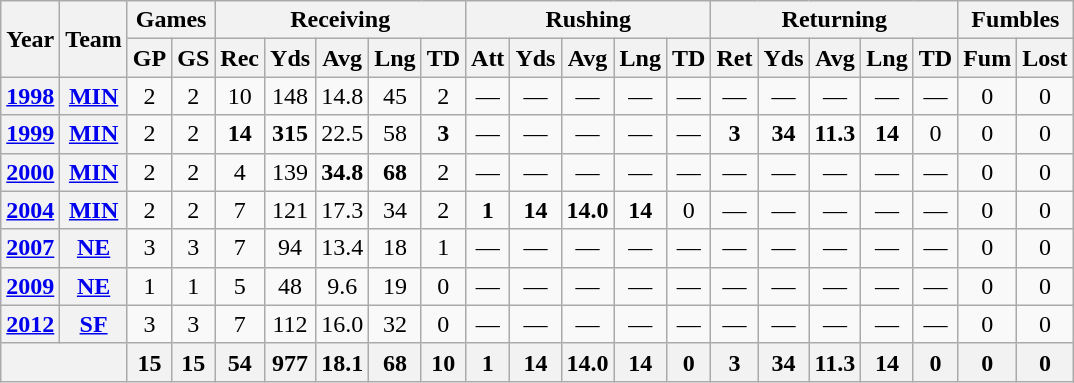<table class="wikitable" style="text-align:center;">
<tr>
<th rowspan="2">Year</th>
<th rowspan="2">Team</th>
<th colspan="2">Games</th>
<th colspan="5">Receiving</th>
<th colspan="5">Rushing</th>
<th colspan="5">Returning</th>
<th colspan="2">Fumbles</th>
</tr>
<tr>
<th>GP</th>
<th>GS</th>
<th>Rec</th>
<th>Yds</th>
<th>Avg</th>
<th>Lng</th>
<th>TD</th>
<th>Att</th>
<th>Yds</th>
<th>Avg</th>
<th>Lng</th>
<th>TD</th>
<th>Ret</th>
<th>Yds</th>
<th>Avg</th>
<th>Lng</th>
<th>TD</th>
<th>Fum</th>
<th>Lost</th>
</tr>
<tr>
<th><a href='#'>1998</a></th>
<th><a href='#'>MIN</a></th>
<td>2</td>
<td>2</td>
<td>10</td>
<td>148</td>
<td>14.8</td>
<td>45</td>
<td>2</td>
<td>—</td>
<td>—</td>
<td>—</td>
<td>—</td>
<td>—</td>
<td>—</td>
<td>—</td>
<td>—</td>
<td>—</td>
<td>—</td>
<td>0</td>
<td>0</td>
</tr>
<tr>
<th><a href='#'>1999</a></th>
<th><a href='#'>MIN</a></th>
<td>2</td>
<td>2</td>
<td><strong>14</strong></td>
<td><strong>315</strong></td>
<td>22.5</td>
<td>58</td>
<td><strong>3</strong></td>
<td>—</td>
<td>—</td>
<td>—</td>
<td>—</td>
<td>—</td>
<td><strong>3</strong></td>
<td><strong>34</strong></td>
<td><strong>11.3</strong></td>
<td><strong>14</strong></td>
<td>0</td>
<td>0</td>
<td>0</td>
</tr>
<tr>
<th><a href='#'>2000</a></th>
<th><a href='#'>MIN</a></th>
<td>2</td>
<td>2</td>
<td>4</td>
<td>139</td>
<td><strong>34.8</strong></td>
<td><strong>68</strong></td>
<td>2</td>
<td>—</td>
<td>—</td>
<td>—</td>
<td>—</td>
<td>—</td>
<td>—</td>
<td>—</td>
<td>—</td>
<td>—</td>
<td>—</td>
<td>0</td>
<td>0</td>
</tr>
<tr>
<th><a href='#'>2004</a></th>
<th><a href='#'>MIN</a></th>
<td>2</td>
<td>2</td>
<td>7</td>
<td>121</td>
<td>17.3</td>
<td>34</td>
<td>2</td>
<td><strong>1</strong></td>
<td><strong>14</strong></td>
<td><strong>14.0</strong></td>
<td><strong>14</strong></td>
<td>0</td>
<td>—</td>
<td>—</td>
<td>—</td>
<td>—</td>
<td>—</td>
<td>0</td>
<td>0</td>
</tr>
<tr>
<th><a href='#'>2007</a></th>
<th><a href='#'>NE</a></th>
<td>3</td>
<td>3</td>
<td>7</td>
<td>94</td>
<td>13.4</td>
<td>18</td>
<td>1</td>
<td>—</td>
<td>—</td>
<td>—</td>
<td>—</td>
<td>—</td>
<td>—</td>
<td>—</td>
<td>—</td>
<td>—</td>
<td>—</td>
<td>0</td>
<td>0</td>
</tr>
<tr>
<th><a href='#'>2009</a></th>
<th><a href='#'>NE</a></th>
<td>1</td>
<td>1</td>
<td>5</td>
<td>48</td>
<td>9.6</td>
<td>19</td>
<td>0</td>
<td>—</td>
<td>—</td>
<td>—</td>
<td>—</td>
<td>—</td>
<td>—</td>
<td>—</td>
<td>—</td>
<td>—</td>
<td>—</td>
<td>0</td>
<td>0</td>
</tr>
<tr>
<th><a href='#'>2012</a></th>
<th><a href='#'>SF</a></th>
<td>3</td>
<td>3</td>
<td>7</td>
<td>112</td>
<td>16.0</td>
<td>32</td>
<td>0</td>
<td>—</td>
<td>—</td>
<td>—</td>
<td>—</td>
<td>—</td>
<td>—</td>
<td>—</td>
<td>—</td>
<td>—</td>
<td>—</td>
<td>0</td>
<td>0</td>
</tr>
<tr>
<th colspan="2"></th>
<th>15</th>
<th>15</th>
<th>54</th>
<th>977</th>
<th>18.1</th>
<th>68</th>
<th>10</th>
<th>1</th>
<th>14</th>
<th>14.0</th>
<th>14</th>
<th>0</th>
<th>3</th>
<th>34</th>
<th>11.3</th>
<th>14</th>
<th>0</th>
<th>0</th>
<th>0</th>
</tr>
</table>
